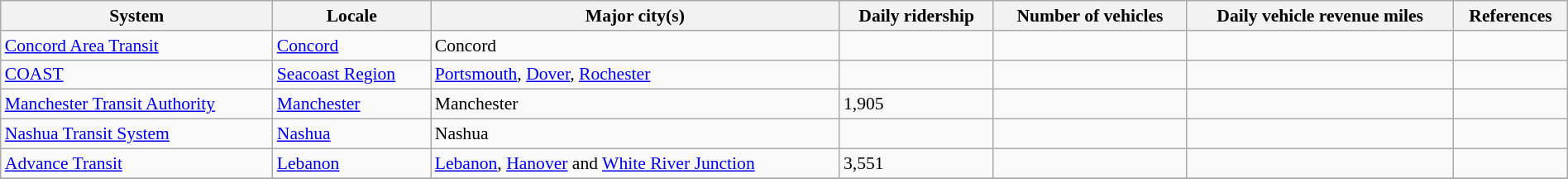<table class="wikitable sortable" style="font-size: 90%; width: 100%">
<tr>
<th>System</th>
<th>Locale</th>
<th>Major city(s)</th>
<th>Daily ridership</th>
<th>Number of vehicles</th>
<th>Daily vehicle revenue miles</th>
<th>References</th>
</tr>
<tr>
<td><a href='#'>Concord Area Transit</a></td>
<td><a href='#'>Concord</a></td>
<td>Concord</td>
<td></td>
<td></td>
<td></td>
<td></td>
</tr>
<tr>
<td><a href='#'>COAST</a></td>
<td><a href='#'>Seacoast Region</a></td>
<td><a href='#'>Portsmouth</a>, <a href='#'>Dover</a>, <a href='#'>Rochester</a></td>
<td></td>
<td></td>
<td></td>
<td></td>
</tr>
<tr>
<td><a href='#'>Manchester Transit Authority</a></td>
<td><a href='#'>Manchester</a></td>
<td>Manchester</td>
<td>1,905</td>
<td></td>
<td></td>
<td></td>
</tr>
<tr>
<td><a href='#'>Nashua Transit System</a></td>
<td><a href='#'>Nashua</a></td>
<td>Nashua</td>
<td></td>
<td></td>
<td></td>
<td></td>
</tr>
<tr>
<td><a href='#'>Advance Transit</a></td>
<td><a href='#'>Lebanon</a></td>
<td><a href='#'>Lebanon</a>, <a href='#'>Hanover</a> and <a href='#'>White River Junction</a></td>
<td>3,551</td>
<td></td>
<td></td>
<td></td>
</tr>
<tr>
</tr>
</table>
